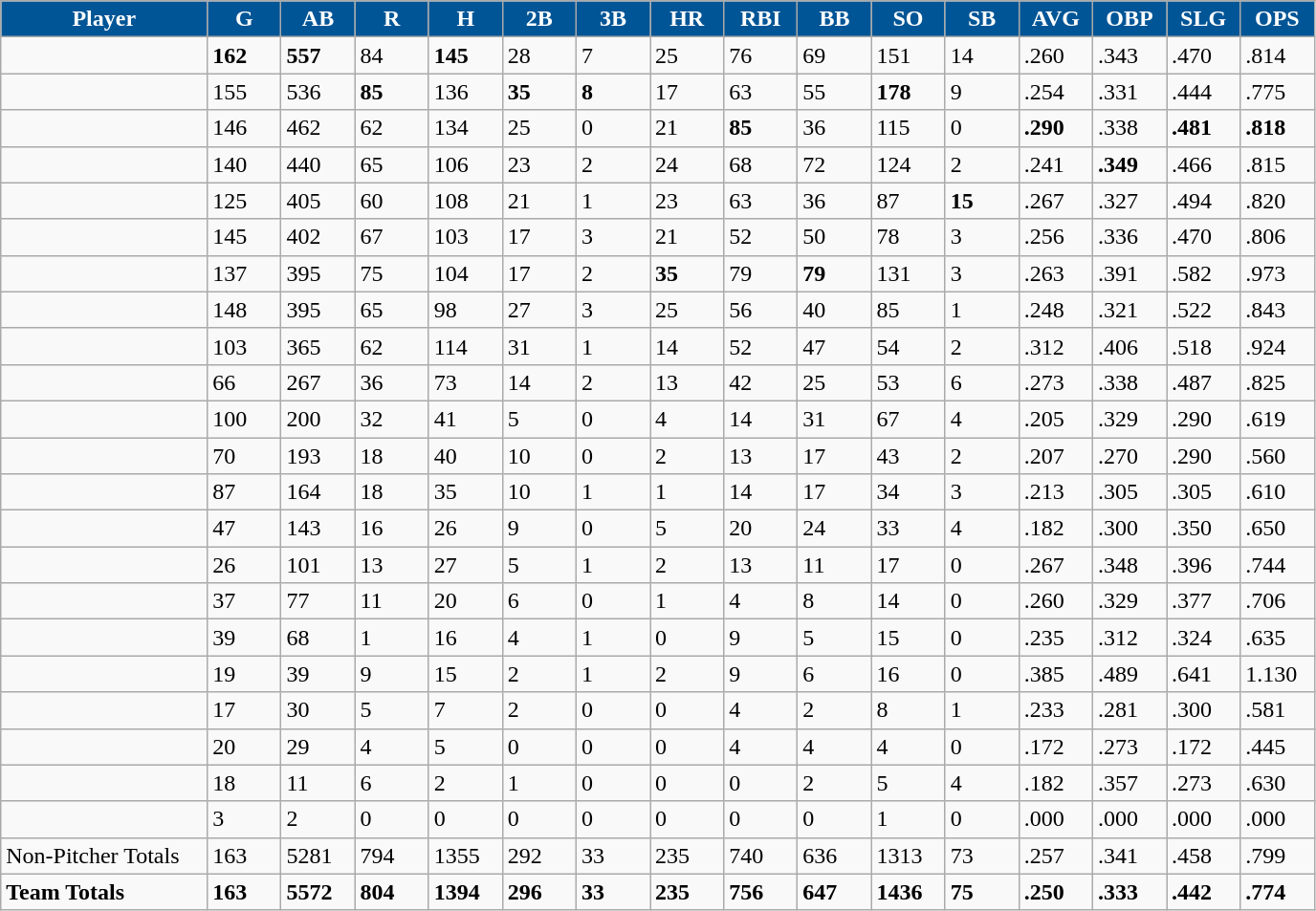<table class="wikitable sortable">
<tr>
<th style="background:#005596; color:#FFF; width:14%;">Player</th>
<th style="background:#005596; color:#FFF; width:5%;">G</th>
<th style="background:#005596; color:#FFF; width:5%;">AB</th>
<th style="background:#005596; color:#FFF; width:5%;">R</th>
<th style="background:#005596; color:#FFF; width:5%;">H</th>
<th style="background:#005596; color:#FFF; width:5%;">2B</th>
<th style="background:#005596; color:#FFF; width:5%;">3B</th>
<th style="background:#005596; color:#FFF; width:5%;">HR</th>
<th style="background:#005596; color:#FFF; width:5%;">RBI</th>
<th style="background:#005596; color:#FFF; width:5%;">BB</th>
<th style="background:#005596; color:#FFF; width:5%;">SO</th>
<th style="background:#005596; color:#FFF; width:5%;">SB</th>
<th style="background:#005596; color:#FFF; width:5%;">AVG</th>
<th style="background:#005596; color:#FFF; width:5%;">OBP</th>
<th style="background:#005596; color:#FFF; width:5%;">SLG</th>
<th style="background:#005596; color:#FFF; width:5%;">OPS</th>
</tr>
<tr>
<td></td>
<td><strong>162</strong></td>
<td><strong>557</strong></td>
<td>84</td>
<td><strong>145</strong></td>
<td>28</td>
<td>7</td>
<td>25</td>
<td>76</td>
<td>69</td>
<td>151</td>
<td>14</td>
<td>.260</td>
<td>.343</td>
<td>.470</td>
<td>.814</td>
</tr>
<tr>
<td></td>
<td>155</td>
<td>536</td>
<td><strong>85</strong></td>
<td>136</td>
<td><strong>35</strong></td>
<td><strong>8</strong></td>
<td>17</td>
<td>63</td>
<td>55</td>
<td><strong>178</strong></td>
<td>9</td>
<td>.254</td>
<td>.331</td>
<td>.444</td>
<td>.775</td>
</tr>
<tr>
<td></td>
<td>146</td>
<td>462</td>
<td>62</td>
<td>134</td>
<td>25</td>
<td>0</td>
<td>21</td>
<td><strong>85</strong></td>
<td>36</td>
<td>115</td>
<td>0</td>
<td><strong>.290</strong></td>
<td>.338</td>
<td><strong>.481</strong></td>
<td><strong>.818</strong></td>
</tr>
<tr>
<td></td>
<td>140</td>
<td>440</td>
<td>65</td>
<td>106</td>
<td>23</td>
<td>2</td>
<td>24</td>
<td>68</td>
<td>72</td>
<td>124</td>
<td>2</td>
<td>.241</td>
<td><strong>.349</strong></td>
<td>.466</td>
<td>.815</td>
</tr>
<tr>
<td></td>
<td>125</td>
<td>405</td>
<td>60</td>
<td>108</td>
<td>21</td>
<td>1</td>
<td>23</td>
<td>63</td>
<td>36</td>
<td>87</td>
<td><strong>15</strong></td>
<td>.267</td>
<td>.327</td>
<td>.494</td>
<td>.820</td>
</tr>
<tr>
<td></td>
<td>145</td>
<td>402</td>
<td>67</td>
<td>103</td>
<td>17</td>
<td>3</td>
<td>21</td>
<td>52</td>
<td>50</td>
<td>78</td>
<td>3</td>
<td>.256</td>
<td>.336</td>
<td>.470</td>
<td>.806</td>
</tr>
<tr>
<td></td>
<td>137</td>
<td>395</td>
<td>75</td>
<td>104</td>
<td>17</td>
<td>2</td>
<td><strong>35</strong></td>
<td>79</td>
<td><strong>79</strong></td>
<td>131</td>
<td>3</td>
<td>.263</td>
<td>.391</td>
<td>.582</td>
<td>.973</td>
</tr>
<tr>
<td></td>
<td>148</td>
<td>395</td>
<td>65</td>
<td>98</td>
<td>27</td>
<td>3</td>
<td>25</td>
<td>56</td>
<td>40</td>
<td>85</td>
<td>1</td>
<td>.248</td>
<td>.321</td>
<td>.522</td>
<td>.843</td>
</tr>
<tr>
<td></td>
<td>103</td>
<td>365</td>
<td>62</td>
<td>114</td>
<td>31</td>
<td>1</td>
<td>14</td>
<td>52</td>
<td>47</td>
<td>54</td>
<td>2</td>
<td>.312</td>
<td>.406</td>
<td>.518</td>
<td>.924</td>
</tr>
<tr>
<td></td>
<td>66</td>
<td>267</td>
<td>36</td>
<td>73</td>
<td>14</td>
<td>2</td>
<td>13</td>
<td>42</td>
<td>25</td>
<td>53</td>
<td>6</td>
<td>.273</td>
<td>.338</td>
<td>.487</td>
<td>.825</td>
</tr>
<tr>
<td></td>
<td>100</td>
<td>200</td>
<td>32</td>
<td>41</td>
<td>5</td>
<td>0</td>
<td>4</td>
<td>14</td>
<td>31</td>
<td>67</td>
<td>4</td>
<td>.205</td>
<td>.329</td>
<td>.290</td>
<td>.619</td>
</tr>
<tr>
<td></td>
<td>70</td>
<td>193</td>
<td>18</td>
<td>40</td>
<td>10</td>
<td>0</td>
<td>2</td>
<td>13</td>
<td>17</td>
<td>43</td>
<td>2</td>
<td>.207</td>
<td>.270</td>
<td>.290</td>
<td>.560</td>
</tr>
<tr>
<td></td>
<td>87</td>
<td>164</td>
<td>18</td>
<td>35</td>
<td>10</td>
<td>1</td>
<td>1</td>
<td>14</td>
<td>17</td>
<td>34</td>
<td>3</td>
<td>.213</td>
<td>.305</td>
<td>.305</td>
<td>.610</td>
</tr>
<tr>
<td></td>
<td>47</td>
<td>143</td>
<td>16</td>
<td>26</td>
<td>9</td>
<td>0</td>
<td>5</td>
<td>20</td>
<td>24</td>
<td>33</td>
<td>4</td>
<td>.182</td>
<td>.300</td>
<td>.350</td>
<td>.650</td>
</tr>
<tr>
<td></td>
<td>26</td>
<td>101</td>
<td>13</td>
<td>27</td>
<td>5</td>
<td>1</td>
<td>2</td>
<td>13</td>
<td>11</td>
<td>17</td>
<td>0</td>
<td>.267</td>
<td>.348</td>
<td>.396</td>
<td>.744</td>
</tr>
<tr>
<td></td>
<td>37</td>
<td>77</td>
<td>11</td>
<td>20</td>
<td>6</td>
<td>0</td>
<td>1</td>
<td>4</td>
<td>8</td>
<td>14</td>
<td>0</td>
<td>.260</td>
<td>.329</td>
<td>.377</td>
<td>.706</td>
</tr>
<tr>
<td></td>
<td>39</td>
<td>68</td>
<td>1</td>
<td>16</td>
<td>4</td>
<td>1</td>
<td>0</td>
<td>9</td>
<td>5</td>
<td>15</td>
<td>0</td>
<td>.235</td>
<td>.312</td>
<td>.324</td>
<td>.635</td>
</tr>
<tr>
<td></td>
<td>19</td>
<td>39</td>
<td>9</td>
<td>15</td>
<td>2</td>
<td>1</td>
<td>2</td>
<td>9</td>
<td>6</td>
<td>16</td>
<td>0</td>
<td>.385</td>
<td>.489</td>
<td>.641</td>
<td>1.130</td>
</tr>
<tr>
<td></td>
<td>17</td>
<td>30</td>
<td>5</td>
<td>7</td>
<td>2</td>
<td>0</td>
<td>0</td>
<td>4</td>
<td>2</td>
<td>8</td>
<td>1</td>
<td>.233</td>
<td>.281</td>
<td>.300</td>
<td>.581</td>
</tr>
<tr>
<td></td>
<td>20</td>
<td>29</td>
<td>4</td>
<td>5</td>
<td>0</td>
<td>0</td>
<td>0</td>
<td>4</td>
<td>4</td>
<td>4</td>
<td>0</td>
<td>.172</td>
<td>.273</td>
<td>.172</td>
<td>.445</td>
</tr>
<tr>
<td></td>
<td>18</td>
<td>11</td>
<td>6</td>
<td>2</td>
<td>1</td>
<td>0</td>
<td>0</td>
<td>0</td>
<td>2</td>
<td>5</td>
<td>4</td>
<td>.182</td>
<td>.357</td>
<td>.273</td>
<td>.630</td>
</tr>
<tr>
<td></td>
<td>3</td>
<td>2</td>
<td>0</td>
<td>0</td>
<td>0</td>
<td>0</td>
<td>0</td>
<td>0</td>
<td>0</td>
<td>1</td>
<td>0</td>
<td>.000</td>
<td>.000</td>
<td>.000</td>
<td>.000</td>
</tr>
<tr>
<td>Non-Pitcher Totals</td>
<td>163</td>
<td>5281</td>
<td>794</td>
<td>1355</td>
<td>292</td>
<td>33</td>
<td>235</td>
<td>740</td>
<td>636</td>
<td>1313</td>
<td>73</td>
<td>.257</td>
<td>.341</td>
<td>.458</td>
<td>.799</td>
</tr>
<tr>
<td><strong>Team Totals</strong></td>
<td><strong>163</strong></td>
<td><strong>5572</strong></td>
<td><strong>804</strong></td>
<td><strong>1394</strong></td>
<td><strong>296</strong></td>
<td><strong>33</strong></td>
<td><strong>235</strong></td>
<td><strong>756</strong></td>
<td><strong>647</strong></td>
<td><strong>1436</strong></td>
<td><strong>75</strong></td>
<td><strong>.250</strong></td>
<td><strong>.333</strong></td>
<td><strong>.442</strong></td>
<td><strong>.774</strong></td>
</tr>
</table>
